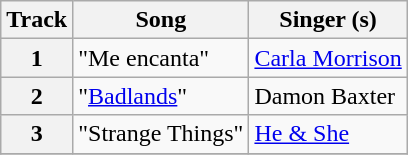<table class="wikitable plainrowheaders">
<tr>
<th scope="col">Track</th>
<th scope="col">Song</th>
<th scope="col">Singer (s)</th>
</tr>
<tr>
<th scope="row">1</th>
<td>"Me encanta"</td>
<td><a href='#'>Carla Morrison</a></td>
</tr>
<tr>
<th scope="row">2</th>
<td>"<a href='#'>Badlands</a>"</td>
<td>Damon Baxter</td>
</tr>
<tr>
<th scope="row">3</th>
<td>"Strange Things"</td>
<td><a href='#'>He & She</a></td>
</tr>
<tr>
</tr>
</table>
